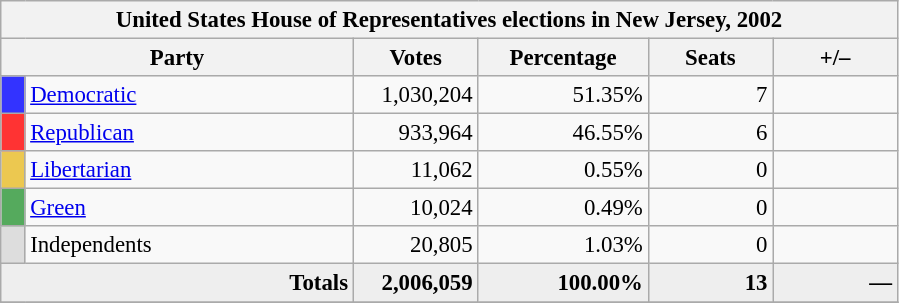<table class="wikitable" style="font-size: 95%;">
<tr>
<th colspan="6">United States House of Representatives elections in New Jersey, 2002</th>
</tr>
<tr>
<th colspan=2 style="width: 15em">Party</th>
<th style="width: 5em">Votes</th>
<th style="width: 7em">Percentage</th>
<th style="width: 5em">Seats</th>
<th style="width: 5em">+/–</th>
</tr>
<tr>
<th style="background-color:#3333FF; width: 3px"></th>
<td style="width: 130px"><a href='#'>Democratic</a></td>
<td align="right">1,030,204</td>
<td align="right">51.35%</td>
<td align="right">7</td>
<td align="right"></td>
</tr>
<tr>
<th style="background-color:#FF3333; width: 3px"></th>
<td style="width: 130px"><a href='#'>Republican</a></td>
<td align="right">933,964</td>
<td align="right">46.55%</td>
<td align="right">6</td>
<td align="right"></td>
</tr>
<tr>
<th style="background-color:#ecC850; width: 3px"></th>
<td style="width: 130px"><a href='#'>Libertarian</a></td>
<td align="right">11,062</td>
<td align="right">0.55%</td>
<td align="right">0</td>
<td align="right"></td>
</tr>
<tr>
<th style="background-color:#55AA5d; width: 3px"></th>
<td style="width: 130px"><a href='#'>Green</a></td>
<td align="right">10,024</td>
<td align="right">0.49%</td>
<td align="right">0</td>
<td align="right"></td>
</tr>
<tr>
<th style="background-color:#DDDDDD; width: 3px"></th>
<td style="width: 130px">Independents</td>
<td align="right">20,805</td>
<td align="right">1.03%</td>
<td align="right">0</td>
<td align="right"></td>
</tr>
<tr bgcolor="#EEEEEE">
<td colspan="2" align="right"><strong>Totals</strong></td>
<td align="right"><strong>2,006,059</strong></td>
<td align="right"><strong>100.00%</strong></td>
<td align="right"><strong>13</strong></td>
<td align="right"><strong>—</strong></td>
</tr>
<tr bgcolor="#EEEEEE">
</tr>
</table>
